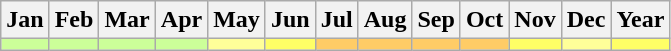<table class="wikitable">
<tr>
<th><strong>Jan</strong></th>
<th><strong>Feb</strong></th>
<th><strong>Mar</strong></th>
<th><strong>Apr</strong></th>
<th><strong>May</strong></th>
<th><strong>Jun</strong></th>
<th><strong>Jul</strong></th>
<th><strong>Aug</strong></th>
<th><strong>Sep</strong></th>
<th><strong>Oct</strong></th>
<th><strong>Nov</strong></th>
<th><strong>Dec</strong></th>
<th><strong>Year</strong></th>
</tr>
<tr>
<td style="background: #CCFF99; color: black;"></td>
<td style="background: #CCFF99; color: black;"></td>
<td style="background: #CCFF99; color: black;"></td>
<td style="background: #CCFF99; color: black;"></td>
<td style="background: #FFFF99; color: black;"></td>
<td style="background: #FFFF66; color: black;"></td>
<td style="background: #FFCC66; color: black;"></td>
<td style="background: #FFCC66; color: black;"></td>
<td style="background: #FFCC66; color: black;"></td>
<td style="background: #FFCC66; color: black;"></td>
<td style="background: #FFFF66; color: black;"></td>
<td style="background: #FFFF99; color: black;"></td>
<td style="background: #FFFF66; color: black;"></td>
</tr>
</table>
